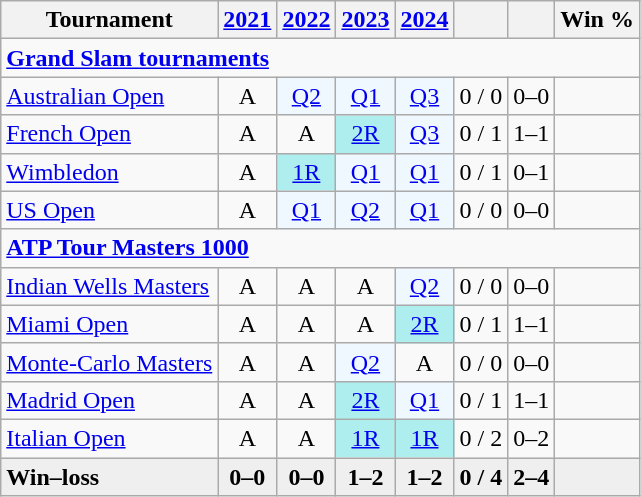<table class="wikitable" style=text-align:center>
<tr>
<th>Tournament</th>
<th><a href='#'>2021</a></th>
<th><a href='#'>2022</a></th>
<th><a href='#'>2023</a></th>
<th><a href='#'>2024</a></th>
<th></th>
<th></th>
<th>Win %</th>
</tr>
<tr>
<td colspan="8" align="left"><strong><a href='#'>Grand Slam tournaments</a></strong></td>
</tr>
<tr>
<td align=left><a href='#'>Australian Open</a></td>
<td>A</td>
<td style=background:#f0f8ff><a href='#'>Q2</a></td>
<td style=background:#f0f8ff><a href='#'>Q1</a></td>
<td style=background:#f0f8ff><a href='#'>Q3</a></td>
<td>0 / 0</td>
<td>0–0</td>
<td></td>
</tr>
<tr>
<td align=left><a href='#'>French Open</a></td>
<td>A</td>
<td>A</td>
<td style=background:#afeeee><a href='#'>2R</a></td>
<td style=background:#f0f8ff><a href='#'>Q3</a></td>
<td>0 / 1</td>
<td>1–1</td>
<td></td>
</tr>
<tr>
<td align=left><a href='#'>Wimbledon</a></td>
<td>A</td>
<td style=background:#afeeee><a href='#'>1R</a></td>
<td style=background:#f0f8ff><a href='#'>Q1</a></td>
<td style=background:#f0f8ff><a href='#'>Q1</a></td>
<td>0 / 1</td>
<td>0–1</td>
<td></td>
</tr>
<tr>
<td align=left><a href='#'>US Open</a></td>
<td>A</td>
<td style=background:#f0f8ff><a href='#'>Q1</a></td>
<td style=background:#f0f8ff><a href='#'>Q2</a></td>
<td style=background:#f0f8ff><a href='#'>Q1</a></td>
<td>0 / 0</td>
<td>0–0</td>
<td></td>
</tr>
<tr>
<td colspan=8 align=left><strong><a href='#'>ATP Tour Masters 1000</a></strong></td>
</tr>
<tr>
<td align=left><a href='#'>Indian Wells Masters</a></td>
<td>A</td>
<td>A</td>
<td>A</td>
<td style=background:#f0f8ff><a href='#'>Q2</a></td>
<td>0 / 0</td>
<td>0–0</td>
<td></td>
</tr>
<tr>
<td align=left><a href='#'>Miami Open</a></td>
<td>A</td>
<td>A</td>
<td>A</td>
<td style=background:#afeeee><a href='#'>2R</a></td>
<td>0 / 1</td>
<td>1–1</td>
<td></td>
</tr>
<tr>
<td style=text-align:left><a href='#'>Monte-Carlo Masters</a></td>
<td>A</td>
<td>A</td>
<td style=background:#f0f8ff><a href='#'>Q2</a></td>
<td>A</td>
<td>0 / 0</td>
<td>0–0</td>
<td></td>
</tr>
<tr>
<td align=left><a href='#'>Madrid Open</a></td>
<td>A</td>
<td>A</td>
<td style=background:#afeeee><a href='#'>2R</a></td>
<td style=background:#f0f8ff><a href='#'>Q1</a></td>
<td>0 / 1</td>
<td>1–1</td>
<td></td>
</tr>
<tr>
<td style=text-align:left><a href='#'>Italian Open</a></td>
<td>A</td>
<td>A</td>
<td style=background:#afeeee><a href='#'>1R</a></td>
<td style=background:#afeeee><a href='#'>1R</a></td>
<td>0 / 2</td>
<td>0–2</td>
<td></td>
</tr>
<tr style=background:#efefef;font-weight:bold>
<td align=left>Win–loss</td>
<td>0–0</td>
<td>0–0</td>
<td>1–2</td>
<td>1–2</td>
<td>0 / 4</td>
<td>2–4</td>
<td></td>
</tr>
</table>
